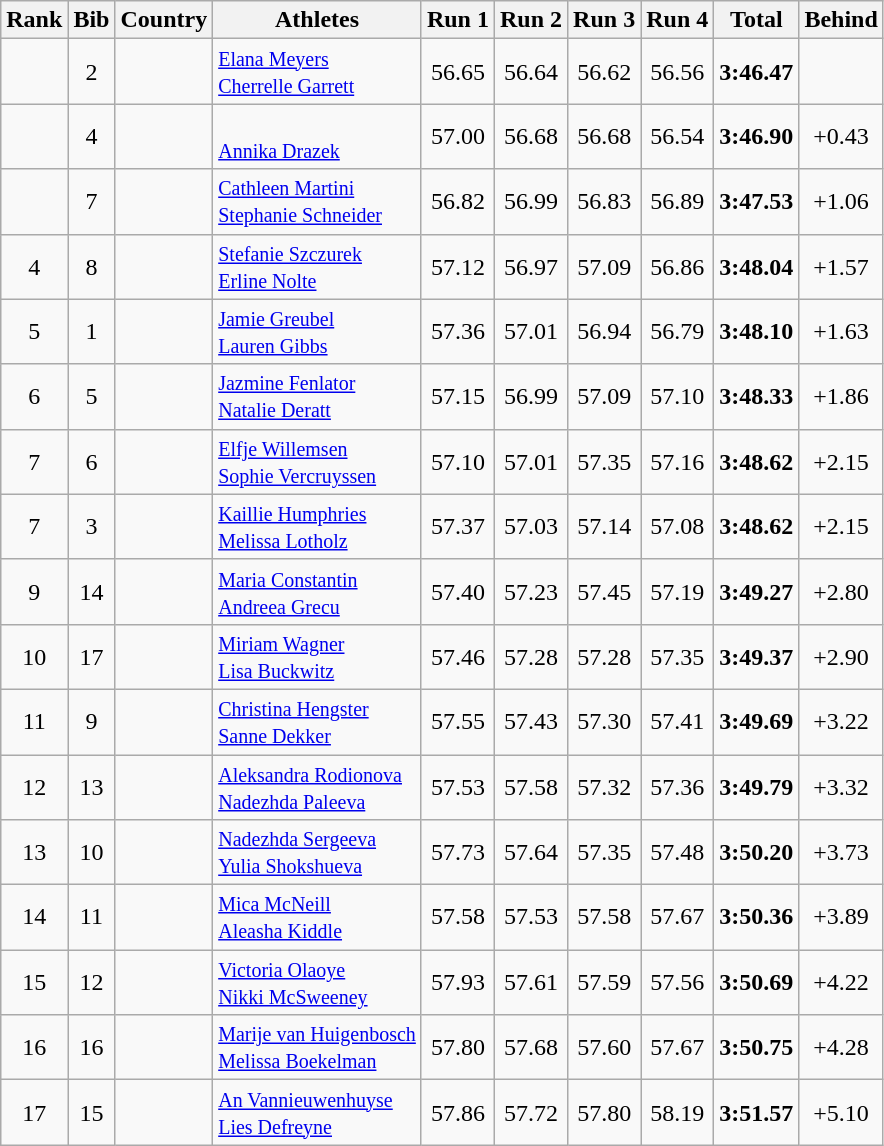<table class="wikitable sortable" style="text-align:center">
<tr>
<th>Rank</th>
<th>Bib</th>
<th>Country</th>
<th>Athletes</th>
<th>Run 1</th>
<th>Run 2</th>
<th>Run 3</th>
<th>Run 4</th>
<th>Total</th>
<th>Behind</th>
</tr>
<tr>
<td></td>
<td>2</td>
<td align=left></td>
<td align=left><small><a href='#'>Elana Meyers</a><br><a href='#'>Cherrelle Garrett</a></small></td>
<td>56.65</td>
<td>56.64</td>
<td>56.62</td>
<td>56.56</td>
<td><strong>3:46.47</strong></td>
<td></td>
</tr>
<tr>
<td></td>
<td>4</td>
<td align=left></td>
<td align=left><small><br><a href='#'>Annika Drazek</a></small></td>
<td>57.00</td>
<td>56.68</td>
<td>56.68</td>
<td>56.54</td>
<td><strong>3:46.90</strong></td>
<td>+0.43</td>
</tr>
<tr>
<td></td>
<td>7</td>
<td align=left></td>
<td align=left><small><a href='#'>Cathleen Martini</a><br><a href='#'>Stephanie Schneider</a></small></td>
<td>56.82</td>
<td>56.99</td>
<td>56.83</td>
<td>56.89</td>
<td><strong>3:47.53</strong></td>
<td>+1.06</td>
</tr>
<tr>
<td>4</td>
<td>8</td>
<td align=left></td>
<td align=left><small><a href='#'>Stefanie Szczurek</a><br><a href='#'>Erline Nolte</a></small></td>
<td>57.12</td>
<td>56.97</td>
<td>57.09</td>
<td>56.86</td>
<td><strong>3:48.04</strong></td>
<td>+1.57</td>
</tr>
<tr>
<td>5</td>
<td>1</td>
<td align=left></td>
<td align=left><small><a href='#'>Jamie Greubel</a><br><a href='#'>Lauren Gibbs</a></small></td>
<td>57.36</td>
<td>57.01</td>
<td>56.94</td>
<td>56.79</td>
<td><strong>3:48.10</strong></td>
<td>+1.63</td>
</tr>
<tr>
<td>6</td>
<td>5</td>
<td align=left></td>
<td align=left><small><a href='#'>Jazmine Fenlator</a><br><a href='#'>Natalie Deratt</a></small></td>
<td>57.15</td>
<td>56.99</td>
<td>57.09</td>
<td>57.10</td>
<td><strong>3:48.33</strong></td>
<td>+1.86</td>
</tr>
<tr>
<td>7</td>
<td>6</td>
<td align=left></td>
<td align=left><small><a href='#'>Elfje Willemsen</a><br><a href='#'>Sophie Vercruyssen</a></small></td>
<td>57.10</td>
<td>57.01</td>
<td>57.35</td>
<td>57.16</td>
<td><strong>3:48.62</strong></td>
<td>+2.15</td>
</tr>
<tr>
<td>7</td>
<td>3</td>
<td align=left></td>
<td align=left><small><a href='#'>Kaillie Humphries</a><br><a href='#'>Melissa Lotholz</a></small></td>
<td>57.37</td>
<td>57.03</td>
<td>57.14</td>
<td>57.08</td>
<td><strong>3:48.62</strong></td>
<td>+2.15</td>
</tr>
<tr>
<td>9</td>
<td>14</td>
<td align=left></td>
<td align=left><small><a href='#'>Maria Constantin</a><br><a href='#'>Andreea Grecu</a></small></td>
<td>57.40</td>
<td>57.23</td>
<td>57.45</td>
<td>57.19</td>
<td><strong>3:49.27</strong></td>
<td>+2.80</td>
</tr>
<tr>
<td>10</td>
<td>17</td>
<td align=left></td>
<td align=left><small><a href='#'>Miriam Wagner</a><br><a href='#'>Lisa Buckwitz</a></small></td>
<td>57.46</td>
<td>57.28</td>
<td>57.28</td>
<td>57.35</td>
<td><strong>3:49.37</strong></td>
<td>+2.90</td>
</tr>
<tr>
<td>11</td>
<td>9</td>
<td align=left></td>
<td align=left><small><a href='#'>Christina Hengster</a><br><a href='#'>Sanne Dekker</a></small></td>
<td>57.55</td>
<td>57.43</td>
<td>57.30</td>
<td>57.41</td>
<td><strong>3:49.69</strong></td>
<td>+3.22</td>
</tr>
<tr>
<td>12</td>
<td>13</td>
<td align=left></td>
<td align=left><small><a href='#'>Aleksandra Rodionova</a><br><a href='#'>Nadezhda Paleeva</a></small></td>
<td>57.53</td>
<td>57.58</td>
<td>57.32</td>
<td>57.36</td>
<td><strong>3:49.79</strong></td>
<td>+3.32</td>
</tr>
<tr>
<td>13</td>
<td>10</td>
<td align=left></td>
<td align=left><small><a href='#'>Nadezhda Sergeeva</a><br><a href='#'>Yulia Shokshueva</a></small></td>
<td>57.73</td>
<td>57.64</td>
<td>57.35</td>
<td>57.48</td>
<td><strong>3:50.20</strong></td>
<td>+3.73</td>
</tr>
<tr>
<td>14</td>
<td>11</td>
<td align=left></td>
<td align=left><small><a href='#'>Mica McNeill</a><br><a href='#'>Aleasha Kiddle</a></small></td>
<td>57.58</td>
<td>57.53</td>
<td>57.58</td>
<td>57.67</td>
<td><strong>3:50.36</strong></td>
<td>+3.89</td>
</tr>
<tr>
<td>15</td>
<td>12</td>
<td align=left></td>
<td align=left><small><a href='#'>Victoria Olaoye</a><br><a href='#'>Nikki McSweeney</a></small></td>
<td>57.93</td>
<td>57.61</td>
<td>57.59</td>
<td>57.56</td>
<td><strong>3:50.69</strong></td>
<td>+4.22</td>
</tr>
<tr>
<td>16</td>
<td>16</td>
<td align=left></td>
<td align=left><small><a href='#'>Marije van Huigenbosch</a><br><a href='#'>Melissa Boekelman</a></small></td>
<td>57.80</td>
<td>57.68</td>
<td>57.60</td>
<td>57.67</td>
<td><strong>3:50.75</strong></td>
<td>+4.28</td>
</tr>
<tr>
<td>17</td>
<td>15</td>
<td align=left></td>
<td align=left><small><a href='#'>An Vannieuwenhuyse</a><br><a href='#'>Lies Defreyne</a></small></td>
<td>57.86</td>
<td>57.72</td>
<td>57.80</td>
<td>58.19</td>
<td><strong>3:51.57</strong></td>
<td>+5.10</td>
</tr>
</table>
